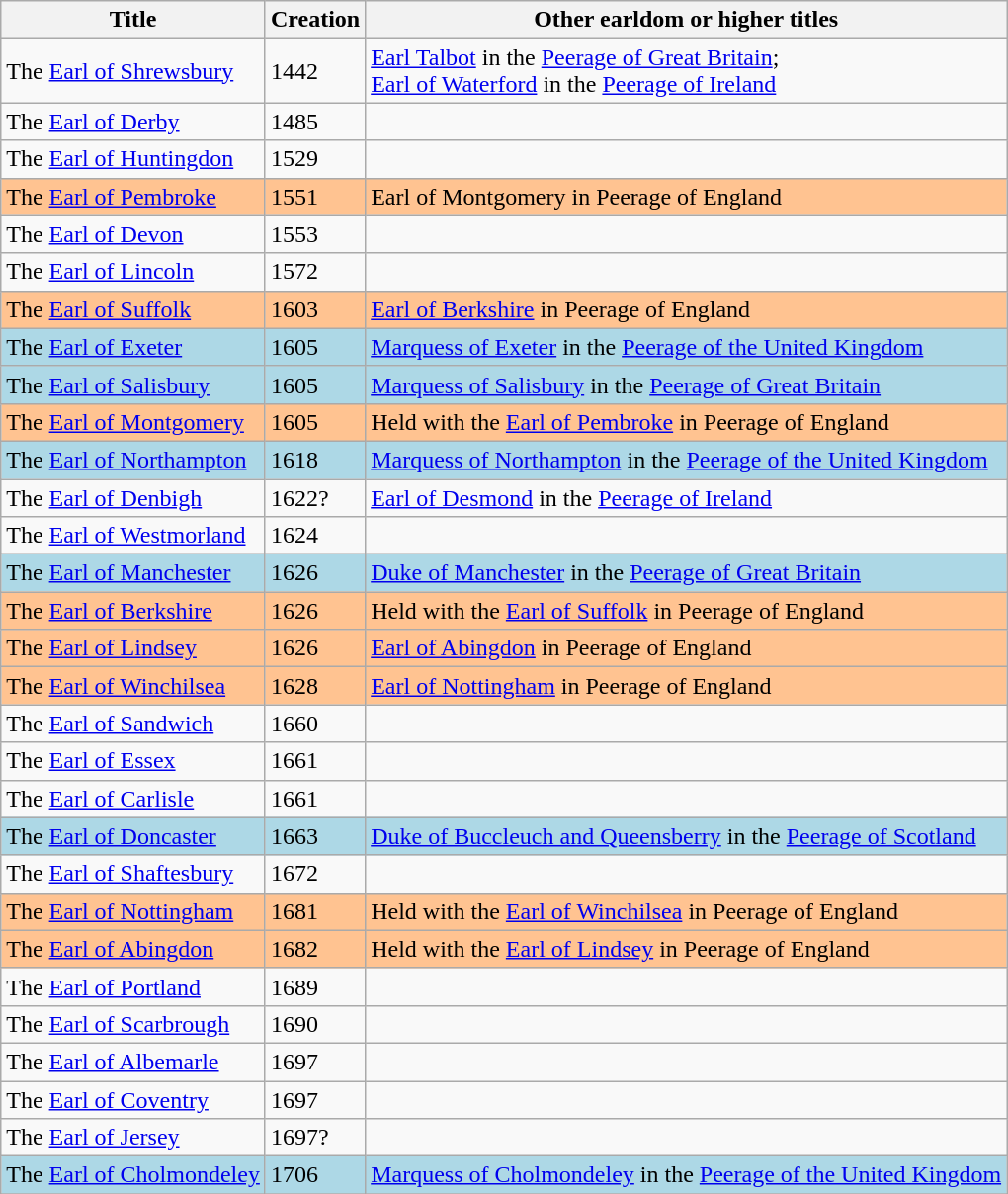<table class="wikitable">
<tr>
<th>Title</th>
<th>Creation</th>
<th>Other earldom or higher titles</th>
</tr>
<tr>
<td>The <a href='#'>Earl of Shrewsbury</a></td>
<td>1442</td>
<td><a href='#'>Earl Talbot</a> in the <a href='#'>Peerage of Great Britain</a>;<br><a href='#'>Earl of Waterford</a> in the <a href='#'>Peerage of Ireland</a></td>
</tr>
<tr>
<td>The <a href='#'>Earl of Derby</a></td>
<td>1485</td>
<td></td>
</tr>
<tr>
<td>The <a href='#'>Earl of Huntingdon</a></td>
<td>1529</td>
<td></td>
</tr>
<tr style="background:#ffc391;">
<td>The <a href='#'>Earl of Pembroke</a></td>
<td>1551</td>
<td>Earl of Montgomery in Peerage of England</td>
</tr>
<tr>
<td>The <a href='#'>Earl of Devon</a></td>
<td>1553</td>
<td></td>
</tr>
<tr>
<td>The <a href='#'>Earl of Lincoln</a></td>
<td>1572</td>
<td></td>
</tr>
<tr style="background:#ffc391;">
<td>The <a href='#'>Earl of Suffolk</a></td>
<td>1603</td>
<td><a href='#'>Earl of Berkshire</a> in Peerage of England</td>
</tr>
<tr style="background:#ADD8E6;">
<td>The <a href='#'>Earl of Exeter</a></td>
<td>1605</td>
<td><a href='#'>Marquess of Exeter</a> in the <a href='#'>Peerage of the United Kingdom</a></td>
</tr>
<tr style="background:#ADD8E6;">
<td>The <a href='#'>Earl of Salisbury</a></td>
<td>1605</td>
<td><a href='#'>Marquess of Salisbury</a> in the <a href='#'>Peerage of Great Britain</a></td>
</tr>
<tr style="background:#ffc391;">
<td>The <a href='#'>Earl of Montgomery</a></td>
<td>1605</td>
<td>Held with the <a href='#'>Earl of Pembroke</a> in Peerage of England</td>
</tr>
<tr style="background:#ADD8E6;">
<td>The <a href='#'>Earl of Northampton</a></td>
<td>1618</td>
<td><a href='#'>Marquess of Northampton</a> in the <a href='#'>Peerage of the United Kingdom</a></td>
</tr>
<tr>
<td>The <a href='#'>Earl of Denbigh</a></td>
<td>1622?</td>
<td><a href='#'>Earl of Desmond</a> in the <a href='#'>Peerage of Ireland</a></td>
</tr>
<tr>
<td>The <a href='#'>Earl of Westmorland</a></td>
<td>1624</td>
<td></td>
</tr>
<tr style="background:#ADD8E6;">
<td>The <a href='#'>Earl of Manchester</a></td>
<td>1626</td>
<td><a href='#'>Duke of Manchester</a> in the <a href='#'>Peerage of Great Britain</a></td>
</tr>
<tr style="background:#ffc391;">
<td>The <a href='#'>Earl of Berkshire</a></td>
<td>1626</td>
<td>Held with the <a href='#'>Earl of Suffolk</a> in Peerage of England</td>
</tr>
<tr style="background:#ffc391;">
<td>The <a href='#'>Earl of Lindsey</a></td>
<td>1626</td>
<td><a href='#'>Earl of Abingdon</a> in Peerage of England</td>
</tr>
<tr style="background:#ffc391;">
<td>The <a href='#'>Earl of Winchilsea</a></td>
<td>1628</td>
<td><a href='#'>Earl of Nottingham</a> in Peerage of England</td>
</tr>
<tr>
<td>The <a href='#'>Earl of Sandwich</a></td>
<td>1660</td>
<td></td>
</tr>
<tr>
<td>The <a href='#'>Earl of Essex</a></td>
<td>1661</td>
<td></td>
</tr>
<tr>
<td>The <a href='#'>Earl of Carlisle</a></td>
<td>1661</td>
<td></td>
</tr>
<tr style="background:#ADD8E6;">
<td>The <a href='#'>Earl of Doncaster</a></td>
<td>1663</td>
<td><a href='#'>Duke of Buccleuch and Queensberry</a> in the <a href='#'>Peerage of Scotland</a></td>
</tr>
<tr>
<td>The <a href='#'>Earl of Shaftesbury</a></td>
<td>1672</td>
<td></td>
</tr>
<tr style="background:#ffc391;">
<td>The <a href='#'>Earl of Nottingham</a></td>
<td>1681</td>
<td>Held with the <a href='#'>Earl of Winchilsea</a> in Peerage of England</td>
</tr>
<tr style="background:#ffc391;">
<td>The <a href='#'>Earl of Abingdon</a></td>
<td>1682</td>
<td>Held with the <a href='#'>Earl of Lindsey</a> in Peerage of England</td>
</tr>
<tr>
<td>The <a href='#'>Earl of Portland</a></td>
<td>1689</td>
<td></td>
</tr>
<tr>
<td>The <a href='#'>Earl of Scarbrough</a></td>
<td>1690</td>
<td></td>
</tr>
<tr>
<td>The <a href='#'>Earl of Albemarle</a></td>
<td>1697</td>
<td></td>
</tr>
<tr>
<td>The <a href='#'>Earl of Coventry</a></td>
<td>1697</td>
<td></td>
</tr>
<tr>
<td>The <a href='#'>Earl of Jersey</a></td>
<td>1697?</td>
<td></td>
</tr>
<tr style="background:#ADD8E6;">
<td>The <a href='#'>Earl of Cholmondeley</a></td>
<td>1706</td>
<td><a href='#'>Marquess of Cholmondeley</a> in the <a href='#'>Peerage of the United Kingdom</a></td>
</tr>
<tr>
</tr>
</table>
